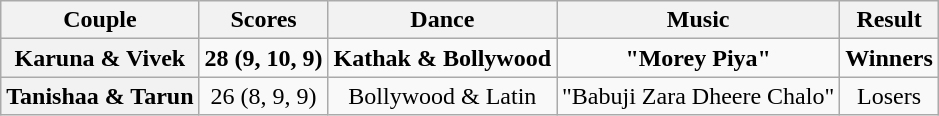<table class="wikitable plainrowheaders sortable" style="text-align:center;">
<tr>
<th class="sortable" scope="col" style="text-align:center">Couple</th>
<th>Scores</th>
<th class="unsortable" scope="col">Dance</th>
<th scope="col" class="unsortable">Music</th>
<th scope="col" class="unsortable">Result</th>
</tr>
<tr>
<th>Karuna & Vivek</th>
<td><strong>28 (9, 10, 9)</strong></td>
<td><strong> Kathak & Bollywood </strong></td>
<td><strong>"Morey Piya"</strong></td>
<td><strong>Winners</strong></td>
</tr>
<tr>
<th>Tanishaa & Tarun</th>
<td>26 (8, 9, 9)</td>
<td>Bollywood & Latin</td>
<td>"Babuji Zara Dheere Chalo"</td>
<td>Losers</td>
</tr>
</table>
